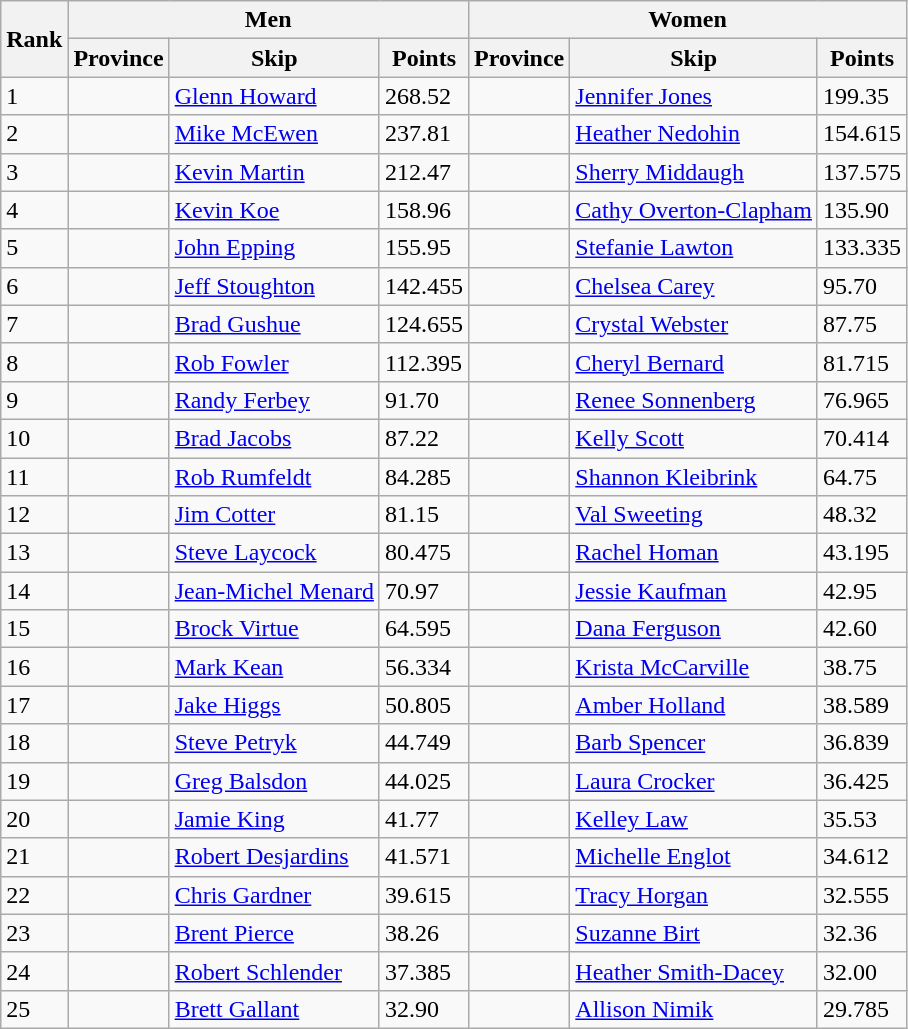<table class="wikitable">
<tr>
<th rowspan="2">Rank</th>
<th colspan="3">Men</th>
<th colspan="3">Women</th>
</tr>
<tr>
<th>Province</th>
<th>Skip</th>
<th>Points</th>
<th>Province</th>
<th>Skip</th>
<th>Points</th>
</tr>
<tr>
<td>1</td>
<td></td>
<td><a href='#'>Glenn Howard</a></td>
<td>268.52</td>
<td></td>
<td><a href='#'>Jennifer Jones</a></td>
<td>199.35</td>
</tr>
<tr>
<td>2</td>
<td></td>
<td><a href='#'>Mike McEwen</a></td>
<td>237.81</td>
<td></td>
<td><a href='#'>Heather Nedohin</a></td>
<td>154.615</td>
</tr>
<tr>
<td>3</td>
<td></td>
<td><a href='#'>Kevin Martin</a></td>
<td>212.47</td>
<td></td>
<td><a href='#'>Sherry Middaugh</a></td>
<td>137.575</td>
</tr>
<tr>
<td>4</td>
<td></td>
<td><a href='#'>Kevin Koe</a></td>
<td>158.96</td>
<td></td>
<td><a href='#'>Cathy Overton-Clapham</a></td>
<td>135.90</td>
</tr>
<tr>
<td>5</td>
<td></td>
<td><a href='#'>John Epping</a></td>
<td>155.95</td>
<td></td>
<td><a href='#'>Stefanie Lawton</a></td>
<td>133.335</td>
</tr>
<tr>
<td>6</td>
<td></td>
<td><a href='#'>Jeff Stoughton</a></td>
<td>142.455</td>
<td></td>
<td><a href='#'>Chelsea Carey</a></td>
<td>95.70</td>
</tr>
<tr>
<td>7</td>
<td></td>
<td><a href='#'>Brad Gushue</a></td>
<td>124.655</td>
<td></td>
<td><a href='#'>Crystal Webster</a></td>
<td>87.75</td>
</tr>
<tr>
<td>8</td>
<td></td>
<td><a href='#'>Rob Fowler</a></td>
<td>112.395</td>
<td></td>
<td><a href='#'>Cheryl Bernard</a></td>
<td>81.715</td>
</tr>
<tr>
<td>9</td>
<td></td>
<td><a href='#'>Randy Ferbey</a></td>
<td>91.70</td>
<td></td>
<td><a href='#'>Renee Sonnenberg</a></td>
<td>76.965</td>
</tr>
<tr>
<td>10</td>
<td></td>
<td><a href='#'>Brad Jacobs</a></td>
<td>87.22</td>
<td></td>
<td><a href='#'>Kelly Scott</a></td>
<td>70.414</td>
</tr>
<tr>
<td>11</td>
<td></td>
<td><a href='#'>Rob Rumfeldt</a></td>
<td>84.285</td>
<td></td>
<td><a href='#'>Shannon Kleibrink</a></td>
<td>64.75</td>
</tr>
<tr>
<td>12</td>
<td></td>
<td><a href='#'>Jim Cotter</a></td>
<td>81.15</td>
<td></td>
<td><a href='#'>Val Sweeting</a></td>
<td>48.32</td>
</tr>
<tr>
<td>13</td>
<td></td>
<td><a href='#'>Steve Laycock</a></td>
<td>80.475</td>
<td></td>
<td><a href='#'>Rachel Homan</a></td>
<td>43.195</td>
</tr>
<tr>
<td>14</td>
<td></td>
<td><a href='#'>Jean-Michel Menard</a></td>
<td>70.97</td>
<td></td>
<td><a href='#'>Jessie Kaufman</a></td>
<td>42.95</td>
</tr>
<tr>
<td>15</td>
<td></td>
<td><a href='#'>Brock Virtue</a></td>
<td>64.595</td>
<td></td>
<td><a href='#'>Dana Ferguson</a></td>
<td>42.60</td>
</tr>
<tr>
<td>16</td>
<td></td>
<td><a href='#'>Mark Kean</a></td>
<td>56.334</td>
<td></td>
<td><a href='#'>Krista McCarville</a></td>
<td>38.75</td>
</tr>
<tr>
<td>17</td>
<td></td>
<td><a href='#'>Jake Higgs</a></td>
<td>50.805</td>
<td></td>
<td><a href='#'>Amber Holland</a></td>
<td>38.589</td>
</tr>
<tr>
<td>18</td>
<td></td>
<td><a href='#'>Steve Petryk</a></td>
<td>44.749</td>
<td></td>
<td><a href='#'>Barb Spencer</a></td>
<td>36.839</td>
</tr>
<tr>
<td>19</td>
<td></td>
<td><a href='#'>Greg Balsdon</a></td>
<td>44.025</td>
<td></td>
<td><a href='#'>Laura Crocker</a></td>
<td>36.425</td>
</tr>
<tr>
<td>20</td>
<td></td>
<td><a href='#'>Jamie King</a></td>
<td>41.77</td>
<td></td>
<td><a href='#'>Kelley Law</a></td>
<td>35.53</td>
</tr>
<tr>
<td>21</td>
<td></td>
<td><a href='#'>Robert Desjardins</a></td>
<td>41.571</td>
<td></td>
<td><a href='#'>Michelle Englot</a></td>
<td>34.612</td>
</tr>
<tr>
<td>22</td>
<td></td>
<td><a href='#'>Chris Gardner</a></td>
<td>39.615</td>
<td></td>
<td><a href='#'>Tracy Horgan</a></td>
<td>32.555</td>
</tr>
<tr>
<td>23</td>
<td></td>
<td><a href='#'>Brent Pierce</a></td>
<td>38.26</td>
<td></td>
<td><a href='#'>Suzanne Birt</a></td>
<td>32.36</td>
</tr>
<tr>
<td>24</td>
<td></td>
<td><a href='#'>Robert Schlender</a></td>
<td>37.385</td>
<td></td>
<td><a href='#'>Heather Smith-Dacey</a></td>
<td>32.00</td>
</tr>
<tr>
<td>25</td>
<td></td>
<td><a href='#'>Brett Gallant</a></td>
<td>32.90</td>
<td></td>
<td><a href='#'>Allison Nimik</a></td>
<td>29.785</td>
</tr>
</table>
